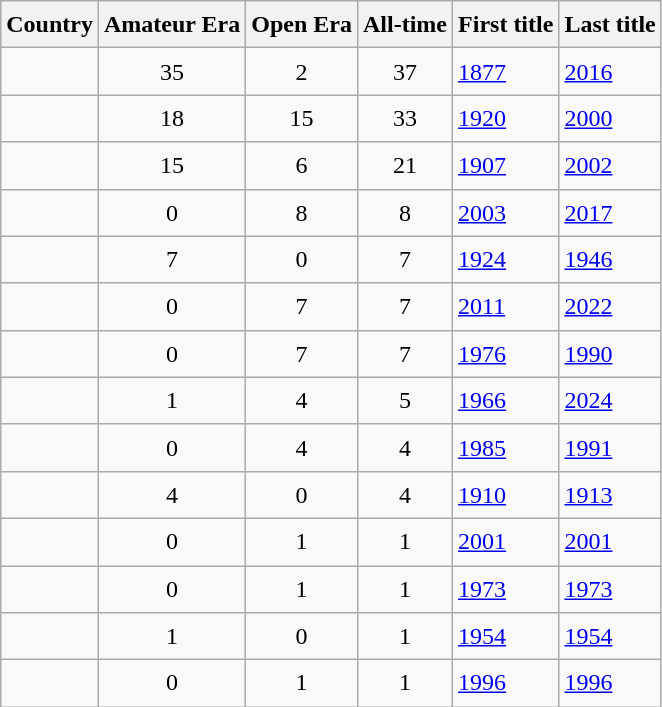<table class="wikitable sortable" style="font-size:1.00em; line-height:1.5em;">
<tr>
<th>Country</th>
<th>Amateur Era</th>
<th>Open Era</th>
<th>All-time</th>
<th>First title</th>
<th>Last title</th>
</tr>
<tr>
<td></td>
<td align="center">35</td>
<td align="center">2</td>
<td align="center">37</td>
<td><a href='#'>1877</a></td>
<td><a href='#'>2016</a></td>
</tr>
<tr>
<td></td>
<td align="center">18</td>
<td align="center">15</td>
<td align="center">33</td>
<td><a href='#'>1920</a></td>
<td><a href='#'>2000</a></td>
</tr>
<tr>
<td></td>
<td align="center">15</td>
<td align="center">6</td>
<td align="center">21</td>
<td><a href='#'>1907</a></td>
<td><a href='#'>2002</a></td>
</tr>
<tr>
<td></td>
<td align="center">0</td>
<td align="center">8</td>
<td align="center">8</td>
<td><a href='#'>2003</a></td>
<td><a href='#'>2017</a></td>
</tr>
<tr>
<td></td>
<td align="center">7</td>
<td align="center">0</td>
<td align="center">7</td>
<td><a href='#'>1924</a></td>
<td><a href='#'>1946</a></td>
</tr>
<tr>
<td></td>
<td align="center">0</td>
<td align="center">7</td>
<td align="center">7</td>
<td><a href='#'>2011</a></td>
<td><a href='#'>2022</a></td>
</tr>
<tr>
<td></td>
<td align="center">0</td>
<td align="center">7</td>
<td align="center">7</td>
<td><a href='#'>1976</a></td>
<td><a href='#'>1990</a></td>
</tr>
<tr>
<td></td>
<td align="center">1</td>
<td align="center">4</td>
<td align="center">5</td>
<td><a href='#'>1966</a></td>
<td><a href='#'>2024</a></td>
</tr>
<tr>
<td></td>
<td align="center">0</td>
<td align="center">4</td>
<td align="center">4</td>
<td><a href='#'>1985</a></td>
<td><a href='#'>1991</a></td>
</tr>
<tr>
<td></td>
<td align="center">4</td>
<td align="center">0</td>
<td align="center">4</td>
<td><a href='#'>1910</a></td>
<td><a href='#'>1913</a></td>
</tr>
<tr>
<td></td>
<td align="center">0</td>
<td align="center">1</td>
<td align="center">1</td>
<td><a href='#'>2001</a></td>
<td><a href='#'>2001</a></td>
</tr>
<tr>
<td><em></em></td>
<td align="center">0</td>
<td align="center">1</td>
<td align="center">1</td>
<td><a href='#'>1973</a></td>
<td><a href='#'>1973</a></td>
</tr>
<tr>
<td></td>
<td align="center">1</td>
<td align="center">0</td>
<td align="center">1</td>
<td><a href='#'>1954</a></td>
<td><a href='#'>1954</a></td>
</tr>
<tr>
<td></td>
<td align="center">0</td>
<td align="center">1</td>
<td align="center">1</td>
<td><a href='#'>1996</a></td>
<td><a href='#'>1996</a></td>
</tr>
</table>
